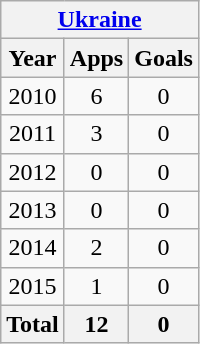<table class=wikitable style=text-align:center>
<tr>
<th colspan=7><a href='#'>Ukraine</a></th>
</tr>
<tr>
<th>Year</th>
<th>Apps</th>
<th>Goals</th>
</tr>
<tr>
<td>2010</td>
<td>6</td>
<td>0</td>
</tr>
<tr>
<td>2011</td>
<td>3</td>
<td>0</td>
</tr>
<tr>
<td>2012</td>
<td>0</td>
<td>0</td>
</tr>
<tr>
<td>2013</td>
<td>0</td>
<td>0</td>
</tr>
<tr>
<td>2014</td>
<td>2</td>
<td>0</td>
</tr>
<tr>
<td>2015</td>
<td>1</td>
<td>0</td>
</tr>
<tr>
<th colspan=1>Total</th>
<th>12</th>
<th>0</th>
</tr>
</table>
